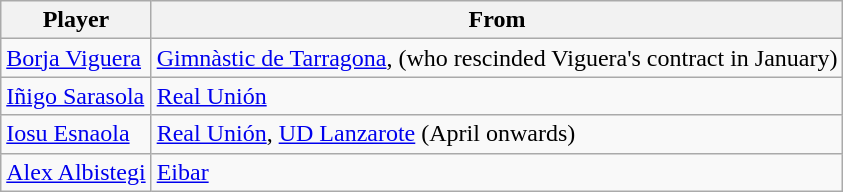<table class="wikitable">
<tr>
<th>Player</th>
<th>From</th>
</tr>
<tr>
<td> <a href='#'>Borja Viguera</a></td>
<td> <a href='#'>Gimnàstic de Tarragona</a>, (who rescinded Viguera's contract in January)</td>
</tr>
<tr>
<td> <a href='#'>Iñigo Sarasola</a></td>
<td> <a href='#'>Real Unión</a></td>
</tr>
<tr>
<td> <a href='#'>Iosu Esnaola</a></td>
<td> <a href='#'>Real Unión</a>, <a href='#'>UD Lanzarote</a> (April onwards)</td>
</tr>
<tr>
<td> <a href='#'>Alex Albistegi</a></td>
<td> <a href='#'>Eibar</a></td>
</tr>
</table>
